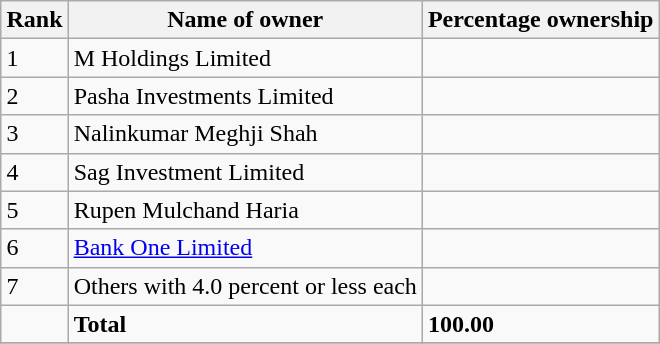<table class="wikitable sortable" style="margin: 0.5em auto">
<tr>
<th>Rank</th>
<th>Name of owner</th>
<th>Percentage ownership</th>
</tr>
<tr>
<td>1</td>
<td>M Holdings Limited</td>
<td></td>
</tr>
<tr>
<td>2</td>
<td>Pasha Investments Limited</td>
<td></td>
</tr>
<tr>
<td>3</td>
<td>Nalinkumar Meghji Shah</td>
<td></td>
</tr>
<tr>
<td>4</td>
<td>Sag Investment Limited</td>
<td></td>
</tr>
<tr>
<td>5</td>
<td>Rupen Mulchand Haria</td>
<td></td>
</tr>
<tr>
<td>6</td>
<td><a href='#'>Bank One Limited</a></td>
<td></td>
</tr>
<tr>
<td>7</td>
<td>Others with 4.0 percent or less each</td>
<td></td>
</tr>
<tr>
<td></td>
<td><strong>Total</strong></td>
<td><strong>100.00</strong></td>
</tr>
<tr>
</tr>
</table>
